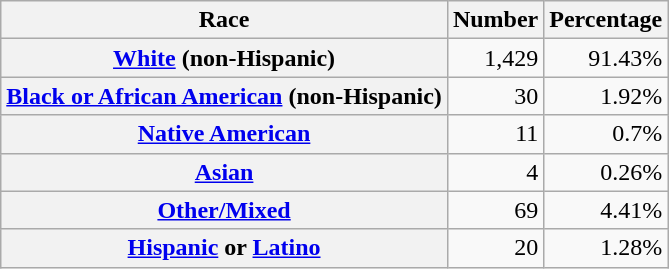<table class="wikitable" style="text-align:right">
<tr>
<th scope="col">Race</th>
<th scope="col">Number</th>
<th scope="col">Percentage</th>
</tr>
<tr>
<th scope="row"><a href='#'>White</a> (non-Hispanic)</th>
<td>1,429</td>
<td>91.43%</td>
</tr>
<tr>
<th scope="row"><a href='#'>Black or African American</a> (non-Hispanic)</th>
<td>30</td>
<td>1.92%</td>
</tr>
<tr>
<th scope="row"><a href='#'>Native American</a></th>
<td>11</td>
<td>0.7%</td>
</tr>
<tr>
<th scope="row"><a href='#'>Asian</a></th>
<td>4</td>
<td>0.26%</td>
</tr>
<tr>
<th scope="row"><a href='#'>Other/Mixed</a></th>
<td>69</td>
<td>4.41%</td>
</tr>
<tr>
<th scope="row"><a href='#'>Hispanic</a> or <a href='#'>Latino</a></th>
<td>20</td>
<td>1.28%</td>
</tr>
</table>
